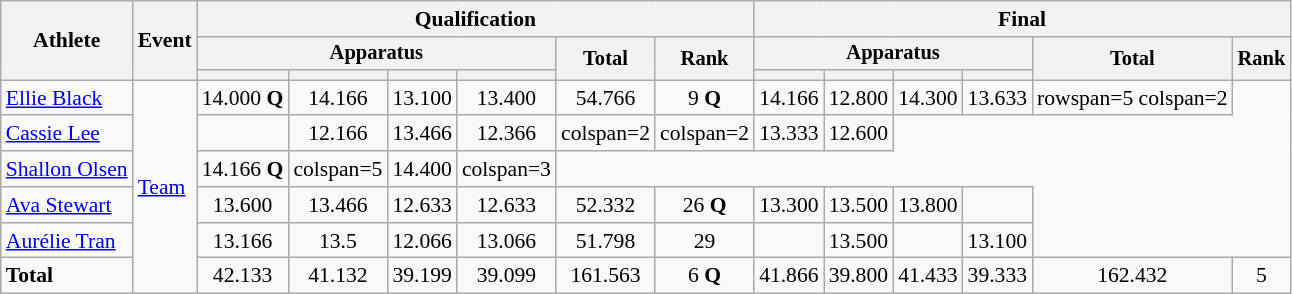<table class=wikitable style="font-size:90%">
<tr>
<th rowspan=3>Athlete</th>
<th rowspan=3>Event</th>
<th colspan=6>Qualification</th>
<th colspan=6>Final</th>
</tr>
<tr style="font-size:95%">
<th colspan=4>Apparatus</th>
<th rowspan=2>Total</th>
<th rowspan=2>Rank</th>
<th colspan=4>Apparatus</th>
<th rowspan=2>Total</th>
<th rowspan=2>Rank</th>
</tr>
<tr style="font-size:95%">
<th></th>
<th></th>
<th></th>
<th></th>
<th></th>
<th></th>
<th></th>
<th></th>
</tr>
<tr align=center>
<td align=left><a href='#'>Ellie Black</a></td>
<td align=left rowspan=6><a href='#'>Team</a></td>
<td>14.000 <strong>Q</strong></td>
<td>14.166</td>
<td>13.100</td>
<td>13.400</td>
<td>54.766</td>
<td>9 <strong>Q</strong></td>
<td>14.166</td>
<td>12.800</td>
<td>14.300</td>
<td>13.633</td>
<td>rowspan=5 colspan=2 </td>
</tr>
<tr align=center>
<td align=left><a href='#'>Cassie Lee</a></td>
<td></td>
<td>12.166</td>
<td>13.466</td>
<td>12.366</td>
<td>colspan=2 </td>
<td>colspan=2 </td>
<td>13.333</td>
<td>12.600</td>
</tr>
<tr align=center>
<td align=left><a href='#'>Shallon Olsen</a></td>
<td>14.166 <strong>Q</strong></td>
<td>colspan=5 </td>
<td>14.400</td>
<td>colspan=3 </td>
</tr>
<tr align=center>
<td align=left><a href='#'>Ava Stewart</a></td>
<td>13.600</td>
<td>13.466</td>
<td>12.633</td>
<td>12.633</td>
<td>52.332</td>
<td>26 <strong>Q</strong></td>
<td>13.300</td>
<td>13.500</td>
<td>13.800</td>
<td></td>
</tr>
<tr align=center>
<td align=left><a href='#'>Aurélie Tran</a></td>
<td>13.166</td>
<td>13.5</td>
<td>12.066</td>
<td>13.066</td>
<td>51.798</td>
<td>29</td>
<td></td>
<td>13.500</td>
<td></td>
<td>13.100</td>
</tr>
<tr align=center>
<td align=left><strong>Total</strong></td>
<td>42.133</td>
<td>41.132</td>
<td>39.199</td>
<td>39.099</td>
<td>161.563</td>
<td>6 <strong>Q</strong></td>
<td>41.866</td>
<td>39.800</td>
<td>41.433</td>
<td>39.333</td>
<td>162.432</td>
<td>5</td>
</tr>
</table>
